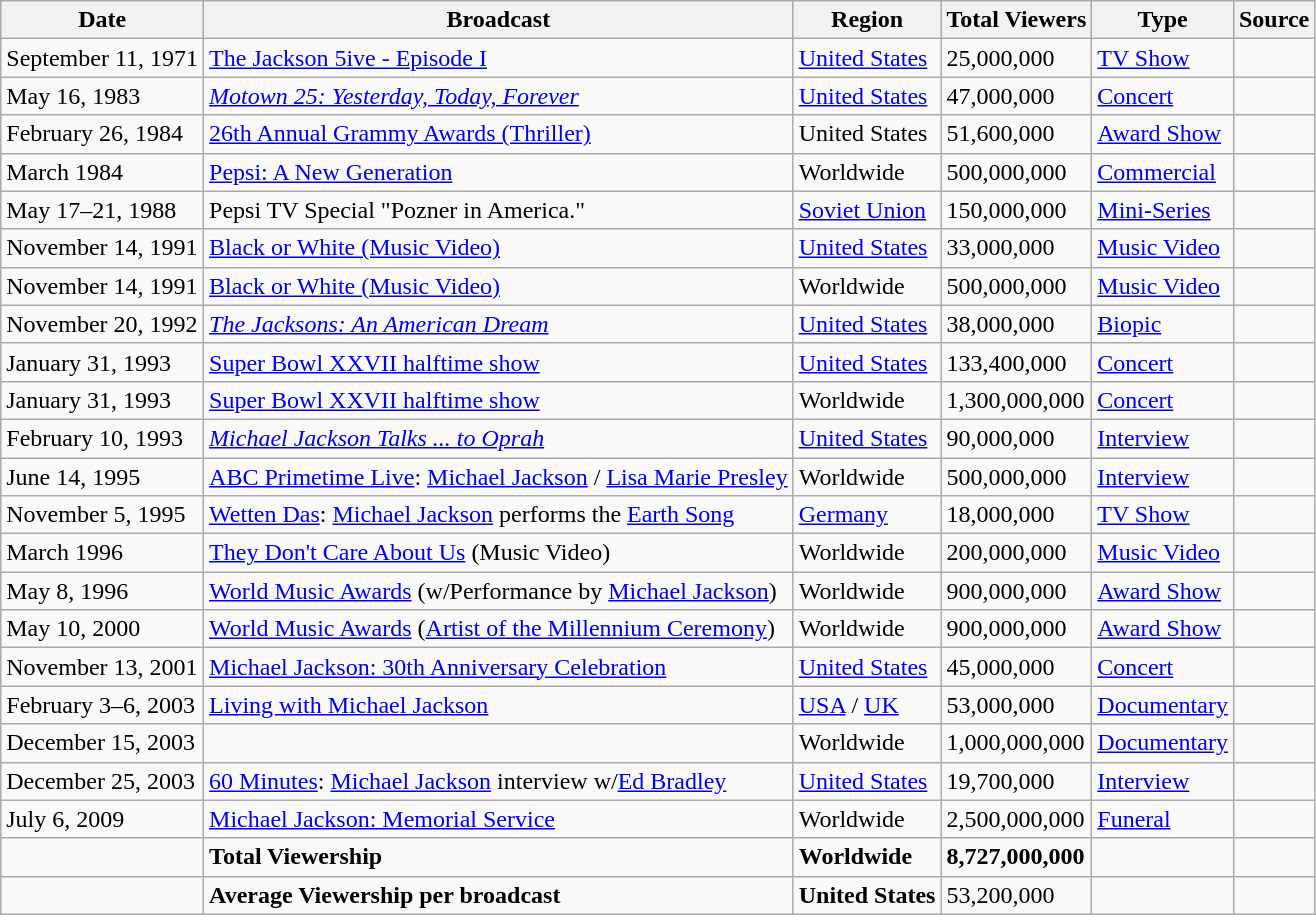<table class="wikitable sortable">
<tr>
<th>Date</th>
<th>Broadcast</th>
<th>Region</th>
<th>Total Viewers</th>
<th>Type</th>
<th>Source</th>
</tr>
<tr>
<td>September 11, 1971</td>
<td><a href='#'>The Jackson 5ive - Episode I</a></td>
<td><a href='#'>United States</a></td>
<td>25,000,000</td>
<td><a href='#'>TV Show</a></td>
<td></td>
</tr>
<tr>
<td>May 16, 1983</td>
<td><em><a href='#'>Motown 25: Yesterday, Today, Forever</a></em></td>
<td><a href='#'>United States</a></td>
<td>47,000,000</td>
<td><a href='#'>Concert</a></td>
<td></td>
</tr>
<tr>
<td>February 26, 1984</td>
<td><a href='#'>26th Annual Grammy Awards (Thriller)</a></td>
<td>United States</td>
<td>51,600,000</td>
<td><a href='#'>Award Show</a></td>
<td></td>
</tr>
<tr>
<td>March 1984</td>
<td><a href='#'>Pepsi: A New Generation</a></td>
<td>Worldwide</td>
<td>500,000,000</td>
<td><a href='#'>Commercial</a></td>
<td></td>
</tr>
<tr>
<td>May 17–21, 1988</td>
<td>Pepsi TV Special "Pozner in America."</td>
<td><a href='#'>Soviet Union</a></td>
<td>150,000,000</td>
<td><a href='#'>Mini-Series</a></td>
<td></td>
</tr>
<tr>
<td>November 14, 1991</td>
<td><a href='#'>Black or White (Music Video)</a></td>
<td><a href='#'>United States</a></td>
<td>33,000,000</td>
<td><a href='#'>Music Video</a></td>
<td></td>
</tr>
<tr>
<td>November 14, 1991</td>
<td><a href='#'>Black or White (Music Video)</a></td>
<td>Worldwide</td>
<td>500,000,000</td>
<td><a href='#'>Music Video</a></td>
<td></td>
</tr>
<tr>
<td>November 20, 1992</td>
<td><em><a href='#'>The Jacksons: An American Dream</a></em></td>
<td><a href='#'>United States</a></td>
<td>38,000,000</td>
<td><a href='#'>Biopic</a></td>
<td></td>
</tr>
<tr>
<td>January 31, 1993</td>
<td><a href='#'>Super Bowl XXVII halftime show</a></td>
<td><a href='#'>United States</a></td>
<td>133,400,000</td>
<td><a href='#'>Concert</a></td>
<td></td>
</tr>
<tr>
<td>January 31, 1993</td>
<td><a href='#'>Super Bowl XXVII halftime show</a></td>
<td>Worldwide</td>
<td>1,300,000,000</td>
<td><a href='#'>Concert</a></td>
<td></td>
</tr>
<tr>
<td>February 10, 1993</td>
<td><em><a href='#'>Michael Jackson Talks ... to Oprah</a></em></td>
<td><a href='#'>United States</a></td>
<td>90,000,000</td>
<td><a href='#'>Interview</a></td>
<td></td>
</tr>
<tr>
<td>June 14, 1995</td>
<td><a href='#'>ABC Primetime Live</a>: <a href='#'>Michael Jackson</a> / <a href='#'>Lisa Marie Presley</a></td>
<td>Worldwide</td>
<td>500,000,000</td>
<td><a href='#'>Interview</a></td>
<td></td>
</tr>
<tr>
<td>November 5, 1995</td>
<td><a href='#'>Wetten Das</a>: <a href='#'>Michael Jackson</a> performs the <a href='#'>Earth Song</a></td>
<td><a href='#'>Germany</a></td>
<td>18,000,000</td>
<td><a href='#'>TV Show</a></td>
<td></td>
</tr>
<tr>
<td>March 1996</td>
<td><a href='#'>They Don't Care About Us</a> (Music Video)</td>
<td>Worldwide</td>
<td>200,000,000</td>
<td><a href='#'>Music Video</a></td>
<td></td>
</tr>
<tr>
<td>May 8, 1996</td>
<td><a href='#'>World Music Awards</a> (w/Performance by <a href='#'>Michael Jackson</a>)</td>
<td>Worldwide</td>
<td>900,000,000</td>
<td><a href='#'>Award Show</a></td>
<td></td>
</tr>
<tr>
<td>May 10, 2000</td>
<td><a href='#'>World Music Awards</a> (<a href='#'>Artist of the Millennium Ceremony</a>)</td>
<td>Worldwide</td>
<td>900,000,000</td>
<td><a href='#'>Award Show</a></td>
<td></td>
</tr>
<tr>
<td>November 13, 2001</td>
<td><a href='#'>Michael Jackson: 30th Anniversary Celebration</a></td>
<td><a href='#'>United States</a></td>
<td>45,000,000</td>
<td><a href='#'>Concert</a></td>
<td></td>
</tr>
<tr>
<td>February 3–6, 2003</td>
<td><a href='#'>Living with Michael Jackson</a></td>
<td><a href='#'>USA</a> / <a href='#'>UK</a></td>
<td>53,000,000</td>
<td><a href='#'>Documentary</a></td>
<td></td>
</tr>
<tr>
<td>December 15, 2003</td>
<td></td>
<td>Worldwide</td>
<td>1,000,000,000</td>
<td><a href='#'>Documentary</a></td>
<td></td>
</tr>
<tr>
<td>December 25, 2003</td>
<td><a href='#'>60 Minutes</a>: <a href='#'>Michael Jackson</a> interview w/<a href='#'>Ed Bradley</a></td>
<td><a href='#'>United States</a></td>
<td>19,700,000</td>
<td><a href='#'>Interview</a></td>
<td></td>
</tr>
<tr>
<td>July 6, 2009</td>
<td><a href='#'>Michael Jackson: Memorial Service</a></td>
<td>Worldwide</td>
<td>2,500,000,000</td>
<td><a href='#'>Funeral</a></td>
<td></td>
</tr>
<tr>
<td></td>
<td><strong>Total Viewership</strong></td>
<td><strong>Worldwide</strong></td>
<td><strong>8,727,000,000</strong></td>
<td></td>
<td></td>
</tr>
<tr>
<td></td>
<td><strong>Average Viewership per broadcast</strong></td>
<td><strong>United States</strong></td>
<td>53,200,000</td>
<td></td>
<td></td>
</tr>
</table>
